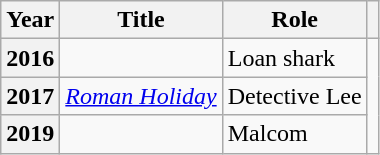<table class="wikitable plainrowheaders sortable">
<tr>
<th scope="col">Year</th>
<th scope="col">Title</th>
<th scope="col">Role</th>
<th scope="col" class="unsortable"></th>
</tr>
<tr>
<th scope="row">2016</th>
<td><em></em></td>
<td>Loan shark</td>
<td rowspan="3" style="text-align:center"></td>
</tr>
<tr>
<th scope="row">2017</th>
<td><em><a href='#'>Roman Holiday</a></em></td>
<td>Detective Lee</td>
</tr>
<tr>
<th scope="row">2019</th>
<td><em></em></td>
<td>Malcom</td>
</tr>
</table>
